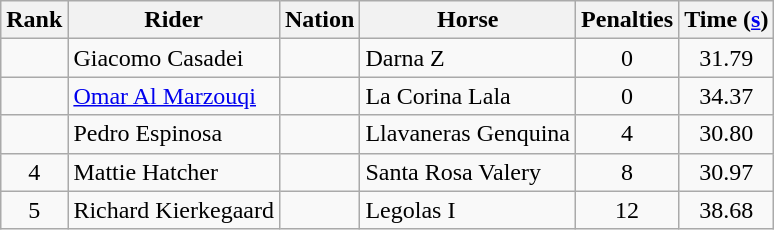<table class="wikitable" style="text-align:center">
<tr>
<th>Rank</th>
<th>Rider</th>
<th>Nation</th>
<th>Horse</th>
<th>Penalties</th>
<th>Time (<a href='#'>s</a>)</th>
</tr>
<tr>
<td></td>
<td align=left>Giacomo Casadei</td>
<td align=left></td>
<td align=left>Darna Z</td>
<td>0</td>
<td>31.79</td>
</tr>
<tr>
<td></td>
<td align=left><a href='#'>Omar Al Marzouqi</a></td>
<td align=left></td>
<td align=left>La Corina Lala</td>
<td>0</td>
<td>34.37</td>
</tr>
<tr>
<td></td>
<td align=left>Pedro Espinosa</td>
<td align=left></td>
<td align=left>Llavaneras Genquina</td>
<td>4</td>
<td>30.80</td>
</tr>
<tr>
<td>4</td>
<td align=left>Mattie Hatcher</td>
<td align=left></td>
<td align=left>Santa Rosa Valery</td>
<td>8</td>
<td>30.97</td>
</tr>
<tr>
<td>5</td>
<td align=left>Richard Kierkegaard</td>
<td align=left></td>
<td align=left>Legolas I</td>
<td>12</td>
<td>38.68</td>
</tr>
</table>
